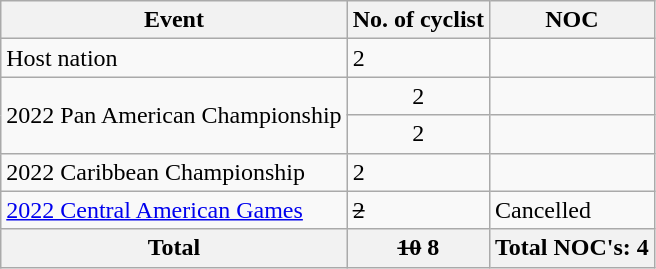<table class="wikitable">
<tr>
<th>Event</th>
<th>No. of cyclist</th>
<th>NOC</th>
</tr>
<tr>
<td>Host nation</td>
<td>2</td>
<td></td>
</tr>
<tr>
<td rowspan="2">2022 Pan American Championship</td>
<td align="center">2</td>
<td></td>
</tr>
<tr>
<td style="text-align:center;">2</td>
<td></td>
</tr>
<tr>
<td>2022 Caribbean Championship</td>
<td>2</td>
<td></td>
</tr>
<tr>
<td><a href='#'>2022 Central American Games</a></td>
<td><s>2</s></td>
<td>Cancelled</td>
</tr>
<tr>
<th>Total</th>
<th><s>10</s> 8</th>
<th>Total NOC's: 4</th>
</tr>
</table>
